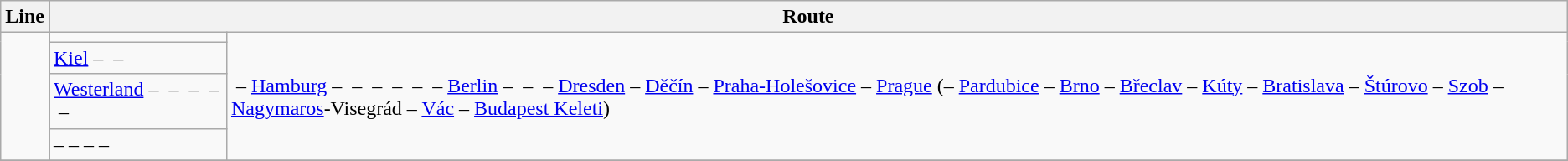<table class="wikitable">
<tr>
<th>Line</th>
<th colspan="4">Route</th>
</tr>
<tr>
<td rowspan="4"></td>
<td></td>
<td rowspan="4"> – <a href='#'>Hamburg</a> – <em></em> –  –  –  –  – <a href='#'>Berlin</a> –  <em></em> –  – <a href='#'>Dresden</a> –  <a href='#'>Děčín</a> –  <a href='#'>Praha-Holešovice</a> – <a href='#'>Prague</a> (– <a href='#'>Pardubice</a> –  <a href='#'>Brno</a> – <a href='#'>Břeclav</a> – <a href='#'>Kúty</a> – <a href='#'>Bratislava</a> –  <a href='#'>Štúrovo</a> – <a href='#'>Szob</a> – <a href='#'>Nagymaros</a>-Visegrád – <a href='#'>Vác</a> – <a href='#'>Budapest Keleti</a>)</td>
</tr>
<tr>
<td rowspan="1"><a href='#'>Kiel</a> –  –</td>
</tr>
<tr>
<td rowspan="1"><a href='#'>Westerland</a> –  –  –  –  –</td>
</tr>
<tr>
<td> –  –  –  –</td>
</tr>
<tr>
</tr>
</table>
